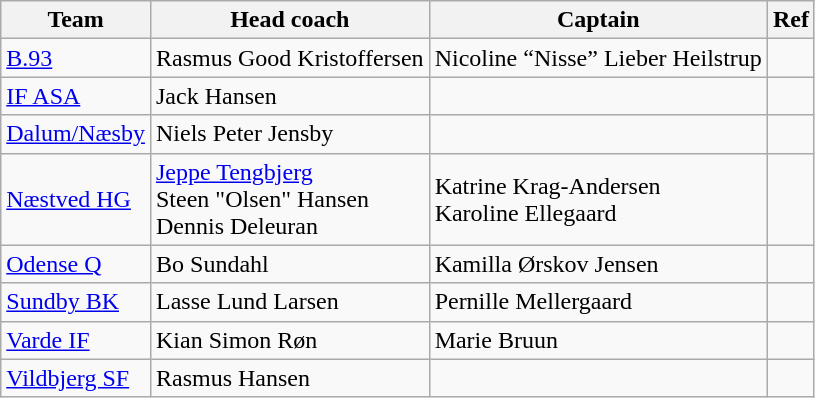<table class="wikitable sortable">
<tr>
<th>Team</th>
<th>Head coach</th>
<th>Captain</th>
<th>Ref</th>
</tr>
<tr>
<td><a href='#'>B.93</a></td>
<td> Rasmus Good Kristoffersen</td>
<td> Nicoline “Nisse” Lieber Heilstrup</td>
<td></td>
</tr>
<tr>
<td><a href='#'>IF ASA</a></td>
<td> Jack Hansen</td>
<td></td>
<td></td>
</tr>
<tr>
<td><a href='#'>Dalum/Næsby</a></td>
<td> Niels Peter Jensby</td>
<td></td>
<td></td>
</tr>
<tr>
<td><a href='#'>Næstved HG</a></td>
<td> <a href='#'>Jeppe Tengbjerg</a><br> Steen "Olsen" Hansen<br> Dennis Deleuran</td>
<td> Katrine Krag-Andersen<br> Karoline Ellegaard</td>
<td><br><br></td>
</tr>
<tr>
<td><a href='#'>Odense Q</a></td>
<td> Bo Sundahl</td>
<td> Kamilla Ørskov Jensen</td>
<td></td>
</tr>
<tr>
<td><a href='#'>Sundby BK</a></td>
<td> Lasse Lund Larsen</td>
<td> Pernille Mellergaard</td>
<td></td>
</tr>
<tr>
<td><a href='#'>Varde IF</a></td>
<td> Kian Simon Røn</td>
<td> Marie Bruun</td>
<td></td>
</tr>
<tr>
<td><a href='#'>Vildbjerg SF</a></td>
<td> Rasmus Hansen</td>
<td></td>
<td></td>
</tr>
</table>
